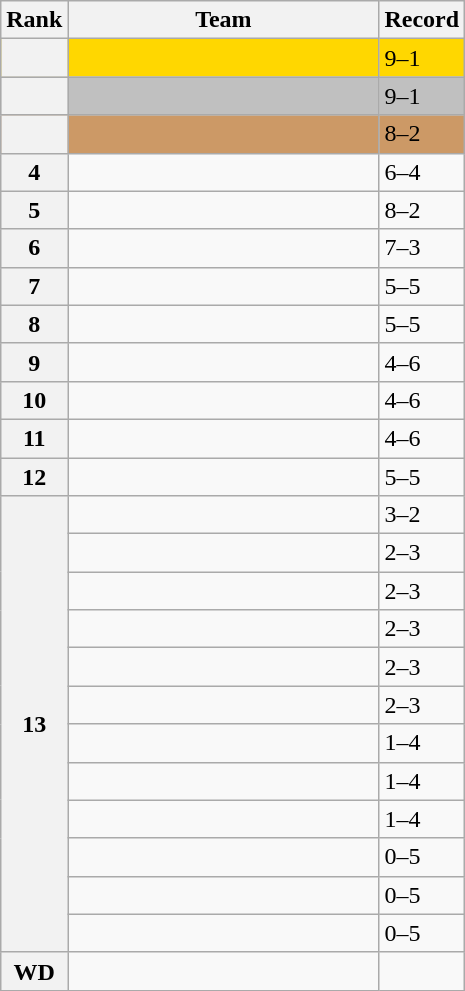<table class="wikitable">
<tr>
<th>Rank</th>
<th width=200px>Team</th>
<th>Record</th>
</tr>
<tr bgcolor=gold>
<th></th>
<td></td>
<td>9–1</td>
</tr>
<tr bgcolor=silver>
<th></th>
<td></td>
<td>9–1</td>
</tr>
<tr bgcolor=cc9966>
<th></th>
<td></td>
<td>8–2</td>
</tr>
<tr>
<th>4</th>
<td></td>
<td>6–4</td>
</tr>
<tr>
<th>5</th>
<td></td>
<td>8–2</td>
</tr>
<tr>
<th>6</th>
<td></td>
<td>7–3</td>
</tr>
<tr>
<th>7</th>
<td></td>
<td>5–5</td>
</tr>
<tr>
<th>8</th>
<td></td>
<td>5–5</td>
</tr>
<tr>
<th>9</th>
<td></td>
<td>4–6</td>
</tr>
<tr>
<th>10</th>
<td></td>
<td>4–6</td>
</tr>
<tr>
<th>11</th>
<td></td>
<td>4–6</td>
</tr>
<tr>
<th>12</th>
<td></td>
<td>5–5</td>
</tr>
<tr>
<th rowspan=12>13</th>
<td></td>
<td>3–2</td>
</tr>
<tr>
<td></td>
<td>2–3</td>
</tr>
<tr>
<td></td>
<td>2–3</td>
</tr>
<tr>
<td></td>
<td>2–3</td>
</tr>
<tr>
<td></td>
<td>2–3</td>
</tr>
<tr>
<td></td>
<td>2–3</td>
</tr>
<tr>
<td></td>
<td>1–4</td>
</tr>
<tr>
<td></td>
<td>1–4</td>
</tr>
<tr>
<td></td>
<td>1–4</td>
</tr>
<tr>
<td></td>
<td>0–5</td>
</tr>
<tr>
<td></td>
<td>0–5</td>
</tr>
<tr>
<td></td>
<td>0–5</td>
</tr>
<tr>
<th>WD</th>
<td></td>
<td></td>
</tr>
</table>
